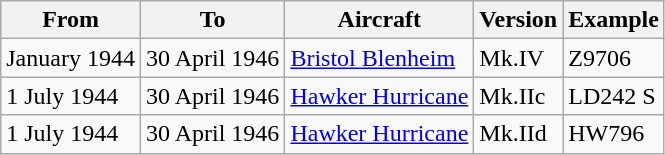<table class="wikitable">
<tr>
<th>From</th>
<th>To</th>
<th>Aircraft</th>
<th>Version</th>
<th>Example</th>
</tr>
<tr>
<td>January 1944</td>
<td>30 April 1946</td>
<td><a href='#'>Bristol Blenheim</a></td>
<td>Mk.IV</td>
<td>Z9706</td>
</tr>
<tr>
<td>1 July 1944</td>
<td>30 April 1946</td>
<td><a href='#'>Hawker Hurricane</a></td>
<td>Mk.IIc</td>
<td>LD242 S</td>
</tr>
<tr>
<td>1 July 1944</td>
<td>30 April 1946</td>
<td><a href='#'>Hawker Hurricane</a></td>
<td>Mk.IId</td>
<td>HW796</td>
</tr>
</table>
